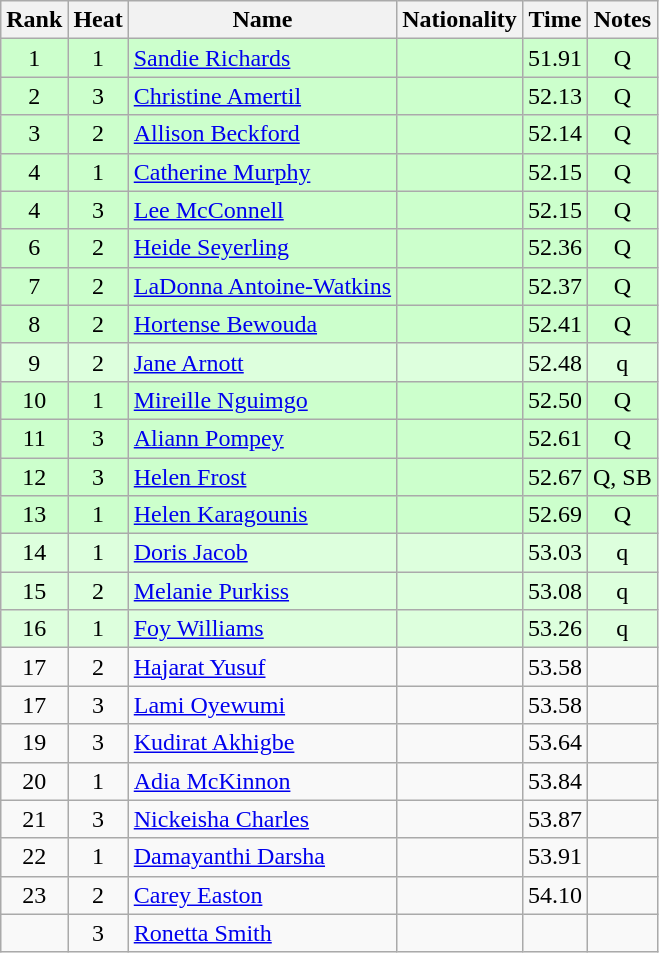<table class="wikitable sortable" style="text-align:center">
<tr>
<th>Rank</th>
<th>Heat</th>
<th>Name</th>
<th>Nationality</th>
<th>Time</th>
<th>Notes</th>
</tr>
<tr bgcolor=ccffcc>
<td>1</td>
<td>1</td>
<td align=left><a href='#'>Sandie Richards</a></td>
<td align=left></td>
<td>51.91</td>
<td>Q</td>
</tr>
<tr bgcolor=ccffcc>
<td>2</td>
<td>3</td>
<td align=left><a href='#'>Christine Amertil</a></td>
<td align=left></td>
<td>52.13</td>
<td>Q</td>
</tr>
<tr bgcolor=ccffcc>
<td>3</td>
<td>2</td>
<td align=left><a href='#'>Allison Beckford</a></td>
<td align=left></td>
<td>52.14</td>
<td>Q</td>
</tr>
<tr bgcolor=ccffcc>
<td>4</td>
<td>1</td>
<td align=left><a href='#'>Catherine Murphy</a></td>
<td align=left></td>
<td>52.15</td>
<td>Q</td>
</tr>
<tr bgcolor=ccffcc>
<td>4</td>
<td>3</td>
<td align=left><a href='#'>Lee McConnell</a></td>
<td align=left></td>
<td>52.15</td>
<td>Q</td>
</tr>
<tr bgcolor=ccffcc>
<td>6</td>
<td>2</td>
<td align=left><a href='#'>Heide Seyerling</a></td>
<td align=left></td>
<td>52.36</td>
<td>Q</td>
</tr>
<tr bgcolor=ccffcc>
<td>7</td>
<td>2</td>
<td align=left><a href='#'>LaDonna Antoine-Watkins</a></td>
<td align=left></td>
<td>52.37</td>
<td>Q</td>
</tr>
<tr bgcolor=ccffcc>
<td>8</td>
<td>2</td>
<td align=left><a href='#'>Hortense Bewouda</a></td>
<td align=left></td>
<td>52.41</td>
<td>Q</td>
</tr>
<tr bgcolor=ddffdd>
<td>9</td>
<td>2</td>
<td align=left><a href='#'>Jane Arnott</a></td>
<td align=left></td>
<td>52.48</td>
<td>q</td>
</tr>
<tr bgcolor=ccffcc>
<td>10</td>
<td>1</td>
<td align=left><a href='#'>Mireille Nguimgo</a></td>
<td align=left></td>
<td>52.50</td>
<td>Q</td>
</tr>
<tr bgcolor=ccffcc>
<td>11</td>
<td>3</td>
<td align=left><a href='#'>Aliann Pompey</a></td>
<td align=left></td>
<td>52.61</td>
<td>Q</td>
</tr>
<tr bgcolor=ccffcc>
<td>12</td>
<td>3</td>
<td align=left><a href='#'>Helen Frost</a></td>
<td align=left></td>
<td>52.67</td>
<td>Q, SB</td>
</tr>
<tr bgcolor=ccffcc>
<td>13</td>
<td>1</td>
<td align=left><a href='#'>Helen Karagounis</a></td>
<td align=left></td>
<td>52.69</td>
<td>Q</td>
</tr>
<tr bgcolor=ddffdd>
<td>14</td>
<td>1</td>
<td align=left><a href='#'>Doris Jacob</a></td>
<td align=left></td>
<td>53.03</td>
<td>q</td>
</tr>
<tr bgcolor=ddffdd>
<td>15</td>
<td>2</td>
<td align=left><a href='#'>Melanie Purkiss</a></td>
<td align=left></td>
<td>53.08</td>
<td>q</td>
</tr>
<tr bgcolor=ddffdd>
<td>16</td>
<td>1</td>
<td align=left><a href='#'>Foy Williams</a></td>
<td align=left></td>
<td>53.26</td>
<td>q</td>
</tr>
<tr>
<td>17</td>
<td>2</td>
<td align=left><a href='#'>Hajarat Yusuf</a></td>
<td align=left></td>
<td>53.58</td>
<td></td>
</tr>
<tr>
<td>17</td>
<td>3</td>
<td align=left><a href='#'>Lami Oyewumi</a></td>
<td align=left></td>
<td>53.58</td>
<td></td>
</tr>
<tr>
<td>19</td>
<td>3</td>
<td align=left><a href='#'>Kudirat Akhigbe</a></td>
<td align=left></td>
<td>53.64</td>
<td></td>
</tr>
<tr>
<td>20</td>
<td>1</td>
<td align=left><a href='#'>Adia McKinnon</a></td>
<td align=left></td>
<td>53.84</td>
<td></td>
</tr>
<tr>
<td>21</td>
<td>3</td>
<td align=left><a href='#'>Nickeisha Charles</a></td>
<td align=left></td>
<td>53.87</td>
<td></td>
</tr>
<tr>
<td>22</td>
<td>1</td>
<td align=left><a href='#'>Damayanthi Darsha</a></td>
<td align=left></td>
<td>53.91</td>
<td></td>
</tr>
<tr>
<td>23</td>
<td>2</td>
<td align=left><a href='#'>Carey Easton</a></td>
<td align=left></td>
<td>54.10</td>
<td></td>
</tr>
<tr>
<td></td>
<td>3</td>
<td align=left><a href='#'>Ronetta Smith</a></td>
<td align=left></td>
<td></td>
<td></td>
</tr>
</table>
